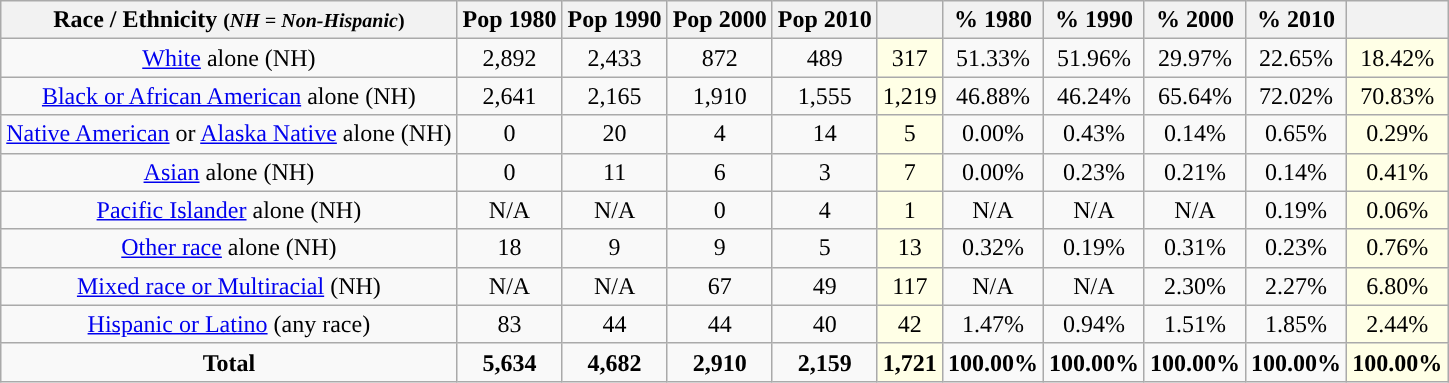<table class="wikitable" style="text-align:center;">
<tr>
<th>Race / Ethnicity <small>(<em>NH = Non-Hispanic</em>)</small></th>
<th>Pop 1980</th>
<th>Pop 1990</th>
<th>Pop 2000</th>
<th>Pop 2010</th>
<th></th>
<th>% 1980</th>
<th>% 1990</th>
<th>% 2000</th>
<th>% 2010</th>
<th></th>
</tr>
<tr>
<td><a href='#'>White</a> alone (NH)</td>
<td>2,892</td>
<td>2,433</td>
<td>872</td>
<td>489</td>
<td style='background: #ffffe6;'>317</td>
<td>51.33%</td>
<td>51.96%</td>
<td>29.97%</td>
<td>22.65%</td>
<td style='background: #ffffe6;'>18.42%</td>
</tr>
<tr>
<td><a href='#'>Black or African American</a> alone (NH)</td>
<td>2,641</td>
<td>2,165</td>
<td>1,910</td>
<td>1,555</td>
<td style='background: #ffffe6;'>1,219</td>
<td>46.88%</td>
<td>46.24%</td>
<td>65.64%</td>
<td>72.02%</td>
<td style='background: #ffffe6;'>70.83%</td>
</tr>
<tr>
<td><a href='#'>Native American</a> or <a href='#'>Alaska Native</a> alone (NH)</td>
<td>0</td>
<td>20</td>
<td>4</td>
<td>14</td>
<td style='background: #ffffe6;'>5</td>
<td>0.00%</td>
<td>0.43%</td>
<td>0.14%</td>
<td>0.65%</td>
<td style='background: #ffffe6;'>0.29%</td>
</tr>
<tr>
<td><a href='#'>Asian</a> alone (NH)</td>
<td>0</td>
<td>11</td>
<td>6</td>
<td>3</td>
<td style='background: #ffffe6;'>7</td>
<td>0.00%</td>
<td>0.23%</td>
<td>0.21%</td>
<td>0.14%</td>
<td style='background: #ffffe6;'>0.41%</td>
</tr>
<tr>
<td><a href='#'>Pacific Islander</a> alone (NH)</td>
<td>N/A</td>
<td>N/A</td>
<td>0</td>
<td>4</td>
<td style='background: #ffffe6;'>1</td>
<td>N/A</td>
<td>N/A</td>
<td>N/A</td>
<td>0.19%</td>
<td style='background: #ffffe6;'>0.06%</td>
</tr>
<tr>
<td><a href='#'>Other race</a> alone (NH)</td>
<td>18</td>
<td>9</td>
<td>9</td>
<td>5</td>
<td style='background: #ffffe6;'>13</td>
<td>0.32%</td>
<td>0.19%</td>
<td>0.31%</td>
<td>0.23%</td>
<td style='background: #ffffe6;'>0.76%</td>
</tr>
<tr>
<td><a href='#'>Mixed race or Multiracial</a> (NH)</td>
<td>N/A</td>
<td>N/A</td>
<td>67</td>
<td>49</td>
<td style='background: #ffffe6;'>117</td>
<td>N/A</td>
<td>N/A</td>
<td>2.30%</td>
<td>2.27%</td>
<td style='background: #ffffe6;'>6.80%</td>
</tr>
<tr>
<td><a href='#'>Hispanic or Latino</a> (any race)</td>
<td>83</td>
<td>44</td>
<td>44</td>
<td>40</td>
<td style='background: #ffffe6;'>42</td>
<td>1.47%</td>
<td>0.94%</td>
<td>1.51%</td>
<td>1.85%</td>
<td style='background: #ffffe6;'>2.44%</td>
</tr>
<tr>
<td><strong>Total</strong></td>
<td><strong>5,634</strong></td>
<td><strong>4,682</strong></td>
<td><strong>2,910</strong></td>
<td><strong>2,159</strong></td>
<td style='background: #ffffe6;'><strong>1,721</strong></td>
<td><strong>100.00%</strong></td>
<td><strong>100.00%</strong></td>
<td><strong>100.00%</strong></td>
<td><strong>100.00%</strong></td>
<td style='background: #ffffe6;'><strong>100.00%</strong></td>
</tr>
</table>
